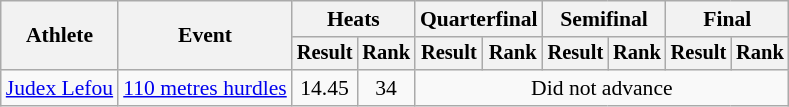<table class="wikitable" style="font-size:90%">
<tr>
<th rowspan="2">Athlete</th>
<th rowspan="2">Event</th>
<th colspan="2">Heats</th>
<th colspan="2">Quarterfinal</th>
<th colspan="2">Semifinal</th>
<th colspan="2">Final</th>
</tr>
<tr style="font-size:95%">
<th>Result</th>
<th>Rank</th>
<th>Result</th>
<th>Rank</th>
<th>Result</th>
<th>Rank</th>
<th>Result</th>
<th>Rank</th>
</tr>
<tr align=center>
<td align=left><a href='#'>Judex Lefou</a></td>
<td align=left><a href='#'>110 metres hurdles</a></td>
<td>14.45</td>
<td>34</td>
<td colspan=6>Did not advance</td>
</tr>
</table>
